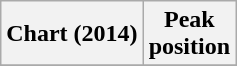<table class="wikitable sortable plainrowheaders" style="text-align:center">
<tr>
<th scope="col">Chart (2014)</th>
<th scope="col">Peak<br> position</th>
</tr>
<tr>
</tr>
</table>
